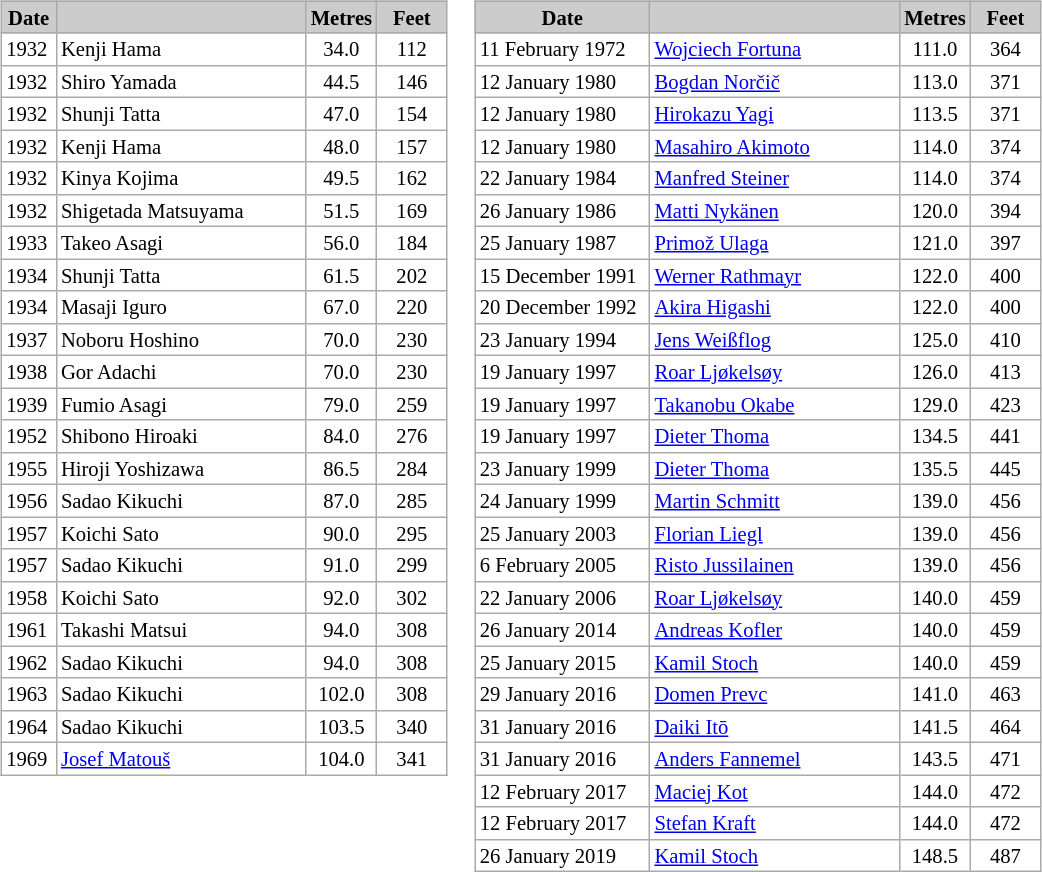<table>
<tr valign = "top">
<td><br><table class="wikitable plainrowheaders" style="background:#fff; font-size:86%; line-height:15px; border:grey solid 1px; border-collapse:collapse;">
<tr style="background:#ccc; text-align:center;">
<th style="background:#ccc;" width="30">Date</th>
<th style="background:#ccc;" width="160"></th>
<th style="background:#ccc;" width="40">Metres</th>
<th style="background:#ccc;" width="40">Feet</th>
</tr>
<tr>
<td>1932</td>
<td> Kenji Hama</td>
<td align=center>34.0</td>
<td align=center>112</td>
</tr>
<tr>
<td>1932</td>
<td> Shiro Yamada</td>
<td align=center>44.5</td>
<td align=center>146</td>
</tr>
<tr>
<td>1932</td>
<td> Shunji Tatta</td>
<td align=center>47.0</td>
<td align=center>154</td>
</tr>
<tr>
<td>1932</td>
<td> Kenji Hama</td>
<td align=center>48.0</td>
<td align=center>157</td>
</tr>
<tr>
<td>1932</td>
<td> Kinya Kojima</td>
<td align=center>49.5</td>
<td align=center>162</td>
</tr>
<tr>
<td>1932</td>
<td> Shigetada Matsuyama</td>
<td align=center>51.5</td>
<td align=center>169</td>
</tr>
<tr>
<td>1933</td>
<td> Takeo Asagi</td>
<td align=center>56.0</td>
<td align=center>184</td>
</tr>
<tr>
<td>1934</td>
<td> Shunji Tatta</td>
<td align=center>61.5</td>
<td align=center>202</td>
</tr>
<tr>
<td>1934</td>
<td> Masaji Iguro</td>
<td align=center>67.0</td>
<td align=center>220</td>
</tr>
<tr>
<td>1937</td>
<td> Noboru Hoshino</td>
<td align=center>70.0</td>
<td align=center>230</td>
</tr>
<tr>
<td>1938</td>
<td> Gor Adachi</td>
<td align=center>70.0</td>
<td align=center>230</td>
</tr>
<tr>
<td>1939</td>
<td> Fumio Asagi</td>
<td align=center>79.0</td>
<td align=center>259</td>
</tr>
<tr>
<td>1952</td>
<td> Shibono Hiroaki</td>
<td align=center>84.0</td>
<td align=center>276</td>
</tr>
<tr>
<td>1955</td>
<td> Hiroji Yoshizawa</td>
<td align=center>86.5</td>
<td align=center>284</td>
</tr>
<tr>
<td>1956</td>
<td> Sadao Kikuchi</td>
<td align=center>87.0</td>
<td align=center>285</td>
</tr>
<tr>
<td>1957</td>
<td> Koichi Sato</td>
<td align=center>90.0</td>
<td align=center>295</td>
</tr>
<tr>
<td>1957</td>
<td> Sadao Kikuchi</td>
<td align=center>91.0</td>
<td align=center>299</td>
</tr>
<tr>
<td>1958</td>
<td> Koichi Sato</td>
<td align=center>92.0</td>
<td align=center>302</td>
</tr>
<tr>
<td>1961</td>
<td> Takashi Matsui</td>
<td align=center>94.0</td>
<td align=center>308</td>
</tr>
<tr>
<td>1962</td>
<td> Sadao Kikuchi</td>
<td align=center>94.0</td>
<td align=center>308</td>
</tr>
<tr>
<td>1963</td>
<td> Sadao Kikuchi</td>
<td align=center>102.0</td>
<td align=center>308</td>
</tr>
<tr>
<td>1964</td>
<td> Sadao Kikuchi</td>
<td align=center>103.5</td>
<td align=center>340</td>
</tr>
<tr>
<td>1969</td>
<td> <a href='#'>Josef Matouš</a></td>
<td align=center>104.0</td>
<td align=center>341</td>
</tr>
</table>
</td>
<td><br><table class="wikitable plainrowheaders" style="background:#fff; font-size:86%; line-height:15px; border:grey solid 1px; border-collapse:collapse;">
<tr style="background:#ccc; text-align:center;">
<th style="background:#ccc;" width="110">Date</th>
<th style="background:#ccc;" width="160"></th>
<th style="background:#ccc;" width="40">Metres</th>
<th style="background:#ccc;" width="40">Feet</th>
</tr>
<tr>
<td>11 February 1972</td>
<td> <a href='#'>Wojciech Fortuna</a></td>
<td align=center>111.0</td>
<td align=center>364</td>
</tr>
<tr>
<td>12 January 1980</td>
<td> <a href='#'>Bogdan Norčič</a></td>
<td align=center>113.0</td>
<td align=center>371</td>
</tr>
<tr>
<td>12 January 1980</td>
<td> <a href='#'>Hirokazu Yagi</a></td>
<td align=center>113.5</td>
<td align=center>371</td>
</tr>
<tr>
<td>12 January 1980</td>
<td> <a href='#'>Masahiro Akimoto</a></td>
<td align=center>114.0</td>
<td align=center>374</td>
</tr>
<tr>
<td>22 January 1984</td>
<td> <a href='#'>Manfred Steiner</a></td>
<td align=center>114.0</td>
<td align=center>374</td>
</tr>
<tr>
<td>26 January 1986</td>
<td> <a href='#'>Matti Nykänen</a></td>
<td align=center>120.0</td>
<td align=center>394</td>
</tr>
<tr>
<td>25 January 1987</td>
<td> <a href='#'>Primož Ulaga</a></td>
<td align=center>121.0</td>
<td align=center>397</td>
</tr>
<tr>
<td>15 December 1991</td>
<td> <a href='#'>Werner Rathmayr</a></td>
<td align=center>122.0</td>
<td align=center>400</td>
</tr>
<tr>
<td>20 December 1992</td>
<td> <a href='#'>Akira Higashi</a></td>
<td align=center>122.0</td>
<td align=center>400</td>
</tr>
<tr>
<td>23 January 1994</td>
<td> <a href='#'>Jens Weißflog</a></td>
<td align=center>125.0</td>
<td align=center>410</td>
</tr>
<tr>
<td>19 January 1997</td>
<td> <a href='#'>Roar Ljøkelsøy</a></td>
<td align=center>126.0</td>
<td align=center>413</td>
</tr>
<tr>
<td>19 January 1997</td>
<td> <a href='#'>Takanobu Okabe</a></td>
<td align=center>129.0</td>
<td align=center>423</td>
</tr>
<tr>
<td>19 January 1997</td>
<td> <a href='#'>Dieter Thoma</a></td>
<td align=center>134.5</td>
<td align=center>441</td>
</tr>
<tr>
<td>23 January 1999</td>
<td> <a href='#'>Dieter Thoma</a></td>
<td align=center>135.5</td>
<td align=center>445</td>
</tr>
<tr>
<td>24 January 1999</td>
<td> <a href='#'>Martin Schmitt</a></td>
<td align=center>139.0</td>
<td align=center>456</td>
</tr>
<tr>
<td>25 January 2003</td>
<td> <a href='#'>Florian Liegl</a></td>
<td align=center>139.0</td>
<td align=center>456</td>
</tr>
<tr>
<td>6 February 2005</td>
<td> <a href='#'>Risto Jussilainen</a></td>
<td align=center>139.0</td>
<td align=center>456</td>
</tr>
<tr>
<td>22 January 2006</td>
<td> <a href='#'>Roar Ljøkelsøy</a></td>
<td align=center>140.0</td>
<td align=center>459</td>
</tr>
<tr>
<td>26 January 2014</td>
<td> <a href='#'>Andreas Kofler</a></td>
<td align=center>140.0</td>
<td align=center>459</td>
</tr>
<tr>
<td>25 January 2015</td>
<td> <a href='#'>Kamil Stoch</a></td>
<td align=center>140.0</td>
<td align=center>459</td>
</tr>
<tr>
<td>29 January 2016</td>
<td> <a href='#'>Domen Prevc</a></td>
<td align=center>141.0</td>
<td align=center>463</td>
</tr>
<tr>
<td>31 January 2016</td>
<td> <a href='#'>Daiki Itō</a></td>
<td align=center>141.5</td>
<td align=center>464</td>
</tr>
<tr>
<td>31 January 2016</td>
<td> <a href='#'>Anders Fannemel</a></td>
<td align=center>143.5</td>
<td align=center>471</td>
</tr>
<tr>
<td>12 February 2017</td>
<td> <a href='#'>Maciej Kot</a></td>
<td align=center>144.0</td>
<td align=center>472</td>
</tr>
<tr>
<td>12 February 2017</td>
<td> <a href='#'>Stefan Kraft</a></td>
<td align=center>144.0</td>
<td align=center>472</td>
</tr>
<tr>
<td>26 January 2019</td>
<td> <a href='#'>Kamil Stoch</a></td>
<td align=center>148.5</td>
<td align=center>487</td>
</tr>
</table>
</td>
</tr>
</table>
